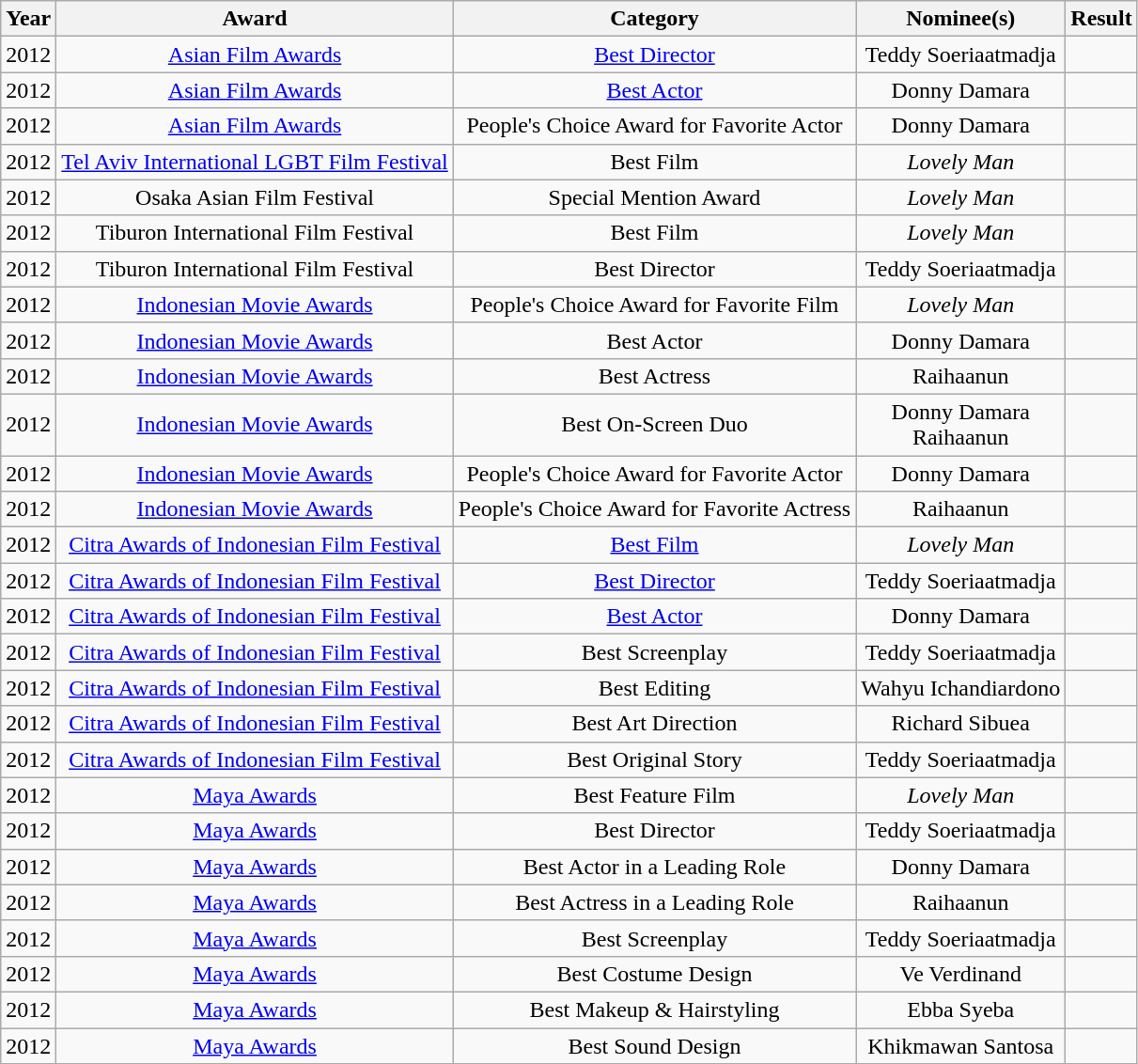<table style="text-align: center" class="wikitable sortable">
<tr>
<th>Year</th>
<th>Award</th>
<th>Category</th>
<th>Nominee(s)</th>
<th>Result</th>
</tr>
<tr>
<td>2012</td>
<td><a href='#'>Asian Film Awards</a></td>
<td><a href='#'>Best Director</a></td>
<td>Teddy Soeriaatmadja</td>
<td></td>
</tr>
<tr>
<td>2012</td>
<td><a href='#'>Asian Film Awards</a></td>
<td><a href='#'>Best Actor</a></td>
<td>Donny Damara</td>
<td></td>
</tr>
<tr>
<td>2012</td>
<td><a href='#'>Asian Film Awards</a></td>
<td>People's Choice Award for Favorite Actor</td>
<td>Donny Damara</td>
<td></td>
</tr>
<tr>
<td>2012</td>
<td><a href='#'>Tel Aviv International LGBT Film Festival</a></td>
<td>Best Film</td>
<td><em>Lovely Man</em></td>
<td></td>
</tr>
<tr>
<td>2012</td>
<td>Osaka Asian Film Festival</td>
<td>Special Mention Award</td>
<td><em>Lovely Man</em></td>
<td></td>
</tr>
<tr>
<td>2012</td>
<td>Tiburon International Film Festival</td>
<td>Best Film</td>
<td><em>Lovely Man</em></td>
<td></td>
</tr>
<tr>
<td>2012</td>
<td>Tiburon International Film Festival</td>
<td>Best Director</td>
<td>Teddy Soeriaatmadja</td>
<td></td>
</tr>
<tr>
<td>2012</td>
<td><a href='#'>Indonesian Movie Awards</a></td>
<td>People's Choice Award for Favorite Film</td>
<td><em>Lovely Man</em></td>
<td></td>
</tr>
<tr>
<td>2012</td>
<td><a href='#'>Indonesian Movie Awards</a></td>
<td>Best Actor</td>
<td>Donny Damara</td>
<td></td>
</tr>
<tr>
<td>2012</td>
<td><a href='#'>Indonesian Movie Awards</a></td>
<td>Best Actress</td>
<td>Raihaanun</td>
<td></td>
</tr>
<tr>
<td>2012</td>
<td><a href='#'>Indonesian Movie Awards</a></td>
<td>Best On-Screen Duo</td>
<td>Donny Damara<br>Raihaanun</td>
<td></td>
</tr>
<tr>
<td>2012</td>
<td><a href='#'>Indonesian Movie Awards</a></td>
<td>People's Choice Award for Favorite Actor</td>
<td>Donny Damara</td>
<td></td>
</tr>
<tr>
<td>2012</td>
<td><a href='#'>Indonesian Movie Awards</a></td>
<td>People's Choice Award for Favorite Actress</td>
<td>Raihaanun</td>
<td></td>
</tr>
<tr>
<td>2012</td>
<td><a href='#'>Citra Awards of Indonesian Film Festival</a></td>
<td><a href='#'>Best Film</a></td>
<td><em>Lovely Man</em></td>
<td></td>
</tr>
<tr>
<td>2012</td>
<td><a href='#'>Citra Awards of Indonesian Film Festival</a></td>
<td><a href='#'>Best Director</a></td>
<td>Teddy Soeriaatmadja</td>
<td></td>
</tr>
<tr>
<td>2012</td>
<td><a href='#'>Citra Awards of Indonesian Film Festival</a></td>
<td><a href='#'>Best Actor</a></td>
<td>Donny Damara</td>
<td></td>
</tr>
<tr>
<td>2012</td>
<td><a href='#'>Citra Awards of Indonesian Film Festival</a></td>
<td>Best Screenplay</td>
<td>Teddy Soeriaatmadja</td>
<td></td>
</tr>
<tr>
<td>2012</td>
<td><a href='#'>Citra Awards of Indonesian Film Festival</a></td>
<td>Best Editing</td>
<td>Wahyu Ichandiardono</td>
<td></td>
</tr>
<tr>
<td>2012</td>
<td><a href='#'>Citra Awards of Indonesian Film Festival</a></td>
<td>Best Art Direction</td>
<td>Richard Sibuea</td>
<td></td>
</tr>
<tr>
<td>2012</td>
<td><a href='#'>Citra Awards of Indonesian Film Festival</a></td>
<td>Best Original Story</td>
<td>Teddy Soeriaatmadja</td>
<td></td>
</tr>
<tr>
<td>2012</td>
<td><a href='#'>Maya Awards</a></td>
<td>Best Feature Film</td>
<td><em>Lovely Man</em></td>
<td></td>
</tr>
<tr>
<td>2012</td>
<td><a href='#'>Maya Awards</a></td>
<td>Best Director</td>
<td>Teddy Soeriaatmadja</td>
<td></td>
</tr>
<tr>
<td>2012</td>
<td><a href='#'>Maya Awards</a></td>
<td>Best Actor in a Leading Role</td>
<td>Donny Damara</td>
<td></td>
</tr>
<tr>
<td>2012</td>
<td><a href='#'>Maya Awards</a></td>
<td>Best Actress in a Leading Role</td>
<td>Raihaanun</td>
<td></td>
</tr>
<tr>
<td>2012</td>
<td><a href='#'>Maya Awards</a></td>
<td>Best Screenplay</td>
<td>Teddy Soeriaatmadja</td>
<td></td>
</tr>
<tr>
<td>2012</td>
<td><a href='#'>Maya Awards</a></td>
<td>Best Costume Design</td>
<td>Ve Verdinand</td>
<td></td>
</tr>
<tr>
<td>2012</td>
<td><a href='#'>Maya Awards</a></td>
<td>Best Makeup & Hairstyling</td>
<td>Ebba Syeba</td>
<td></td>
</tr>
<tr>
<td>2012</td>
<td><a href='#'>Maya Awards</a></td>
<td>Best Sound Design</td>
<td>Khikmawan Santosa</td>
<td></td>
</tr>
</table>
